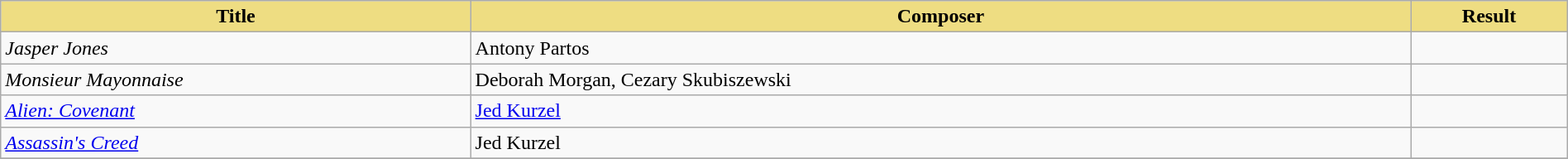<table class="wikitable" width=100%>
<tr>
<th style="width:30%;background:#EEDD82;">Title</th>
<th style="width:60%;background:#EEDD82;">Composer</th>
<th style="width:10%;background:#EEDD82;">Result<br></th>
</tr>
<tr>
<td><em>Jasper Jones</em></td>
<td>Antony Partos</td>
<td></td>
</tr>
<tr>
<td><em>Monsieur Mayonnaise</em></td>
<td>Deborah Morgan, Cezary Skubiszewski</td>
<td></td>
</tr>
<tr>
<td><em><a href='#'>Alien: Covenant</a></em></td>
<td><a href='#'>Jed Kurzel</a></td>
<td></td>
</tr>
<tr>
<td><em><a href='#'>Assassin's Creed</a></em></td>
<td>Jed Kurzel</td>
<td></td>
</tr>
<tr>
</tr>
</table>
